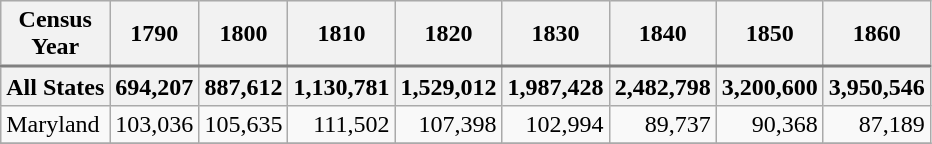<table class="wikitable sortable"; style="text-align:right" border=1 cellpadding=6 cellspacing=0 border=" 1px #aaaaaa solid" style="margin: 0 0 0 1em; background: #ffffff; border-collapse: collapse; text-align:right; font-size: 95%">
<tr style="text-align:center; background: #efefef; border-bottom:2px solid gray;">
<th>Census<br>Year</th>
<th>1790</th>
<th>1800</th>
<th>1810</th>
<th>1820</th>
<th>1830</th>
<th>1840</th>
<th>1850</th>
<th>1860</th>
</tr>
<tr>
<th align=left>All States</th>
<th>694,207</th>
<th>887,612</th>
<th>1,130,781</th>
<th>1,529,012</th>
<th>1,987,428</th>
<th>2,482,798</th>
<th>3,200,600</th>
<th>3,950,546</th>
</tr>
<tr>
<td align=left>Maryland</td>
<td>103,036</td>
<td>105,635</td>
<td>111,502</td>
<td>107,398</td>
<td>102,994</td>
<td>89,737</td>
<td>90,368</td>
<td>87,189</td>
</tr>
<tr>
</tr>
</table>
